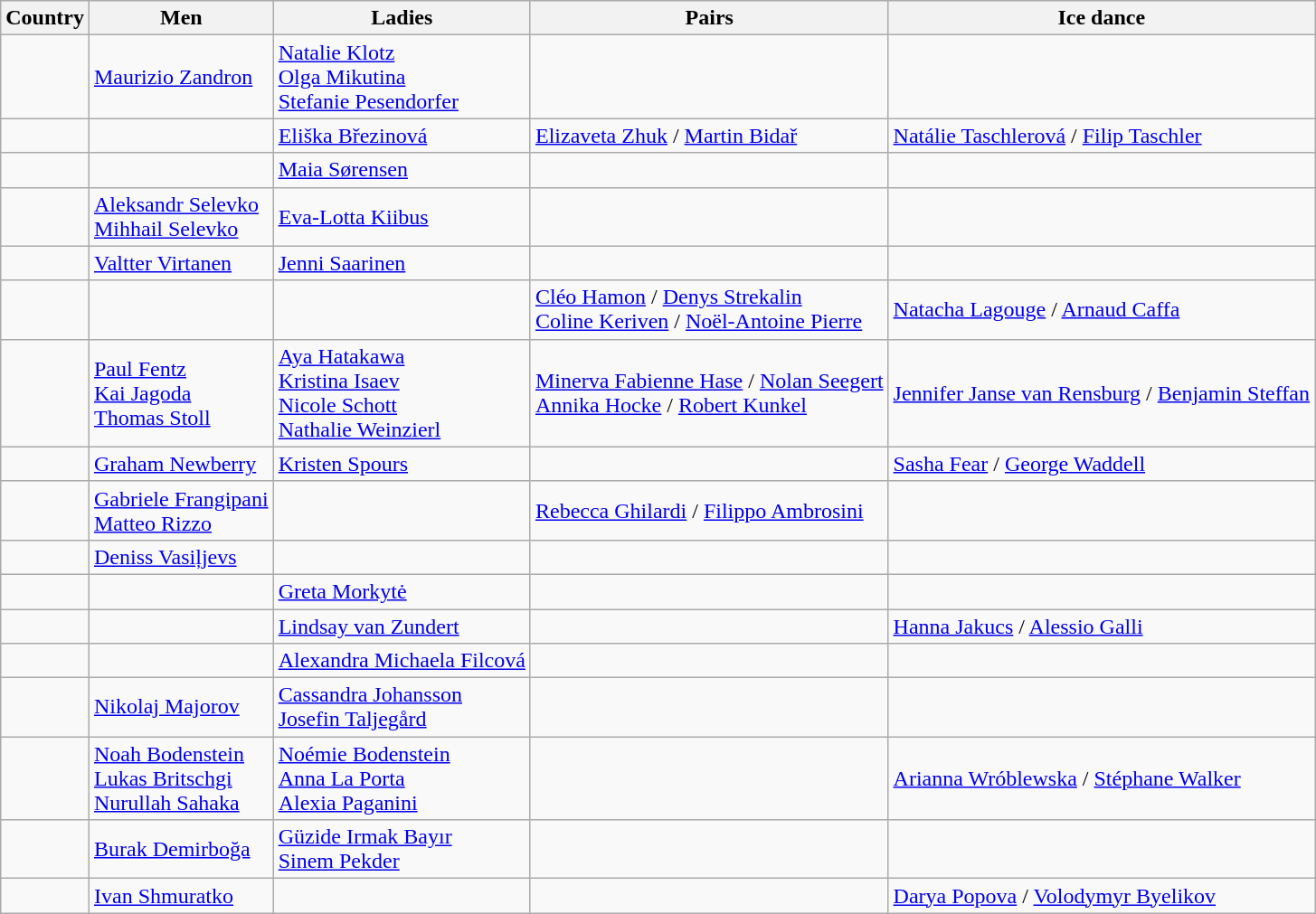<table class="wikitable">
<tr>
<th>Country</th>
<th>Men</th>
<th>Ladies</th>
<th>Pairs</th>
<th>Ice dance</th>
</tr>
<tr>
<td></td>
<td><a href='#'>Maurizio Zandron</a></td>
<td><a href='#'>Natalie Klotz</a><br><a href='#'>Olga Mikutina</a><br><a href='#'>Stefanie Pesendorfer</a></td>
<td></td>
<td></td>
</tr>
<tr>
<td></td>
<td></td>
<td><a href='#'>Eliška Březinová</a></td>
<td><a href='#'>Elizaveta Zhuk</a> / <a href='#'>Martin Bidař</a></td>
<td><a href='#'>Natálie Taschlerová</a> / <a href='#'>Filip Taschler</a></td>
</tr>
<tr>
<td></td>
<td></td>
<td><a href='#'>Maia Sørensen</a></td>
<td></td>
<td></td>
</tr>
<tr>
<td></td>
<td><a href='#'>Aleksandr Selevko</a><br><a href='#'>Mihhail Selevko</a></td>
<td><a href='#'>Eva-Lotta Kiibus</a></td>
<td></td>
<td></td>
</tr>
<tr>
<td></td>
<td><a href='#'>Valtter Virtanen</a></td>
<td><a href='#'>Jenni Saarinen</a></td>
<td></td>
<td></td>
</tr>
<tr>
<td></td>
<td></td>
<td></td>
<td><a href='#'>Cléo Hamon</a> / <a href='#'>Denys Strekalin</a><br><a href='#'>Coline Keriven</a> / <a href='#'>Noël-Antoine Pierre</a></td>
<td><a href='#'>Natacha Lagouge</a> / <a href='#'>Arnaud Caffa</a></td>
</tr>
<tr>
<td></td>
<td><a href='#'>Paul Fentz</a><br><a href='#'>Kai Jagoda</a><br><a href='#'>Thomas Stoll</a></td>
<td><a href='#'>Aya Hatakawa</a><br><a href='#'>Kristina Isaev</a><br><a href='#'>Nicole Schott</a><br><a href='#'>Nathalie Weinzierl</a></td>
<td><a href='#'>Minerva Fabienne Hase</a> / <a href='#'>Nolan Seegert</a><br><a href='#'>Annika Hocke</a> / <a href='#'>Robert Kunkel</a></td>
<td><a href='#'>Jennifer Janse van Rensburg</a> / <a href='#'>Benjamin Steffan</a></td>
</tr>
<tr>
<td></td>
<td><a href='#'>Graham Newberry</a></td>
<td><a href='#'>Kristen Spours</a></td>
<td></td>
<td><a href='#'>Sasha Fear</a> / <a href='#'>George Waddell</a></td>
</tr>
<tr>
<td></td>
<td><a href='#'>Gabriele Frangipani</a><br><a href='#'>Matteo Rizzo</a></td>
<td></td>
<td><a href='#'>Rebecca Ghilardi</a> / <a href='#'>Filippo Ambrosini</a></td>
<td></td>
</tr>
<tr>
<td></td>
<td><a href='#'>Deniss Vasiļjevs</a></td>
<td></td>
<td></td>
<td></td>
</tr>
<tr>
<td></td>
<td></td>
<td><a href='#'>Greta Morkytė</a></td>
<td></td>
<td></td>
</tr>
<tr>
<td></td>
<td></td>
<td><a href='#'>Lindsay van Zundert</a></td>
<td></td>
<td><a href='#'>Hanna Jakucs</a> / <a href='#'>Alessio Galli</a></td>
</tr>
<tr>
<td></td>
<td></td>
<td><a href='#'>Alexandra Michaela Filcová</a></td>
<td></td>
<td></td>
</tr>
<tr>
<td></td>
<td><a href='#'>Nikolaj Majorov</a></td>
<td><a href='#'>Cassandra Johansson</a><br><a href='#'>Josefin Taljegård</a></td>
<td></td>
<td></td>
</tr>
<tr>
<td></td>
<td><a href='#'>Noah Bodenstein</a><br><a href='#'>Lukas Britschgi</a><br><a href='#'>Nurullah Sahaka</a></td>
<td><a href='#'>Noémie Bodenstein</a><br><a href='#'>Anna La Porta</a><br><a href='#'>Alexia Paganini</a></td>
<td></td>
<td><a href='#'>Arianna Wróblewska</a> / <a href='#'>Stéphane Walker</a></td>
</tr>
<tr>
<td></td>
<td><a href='#'>Burak Demirboğa</a></td>
<td><a href='#'>Güzide Irmak Bayır</a><br><a href='#'>Sinem Pekder</a></td>
<td></td>
<td></td>
</tr>
<tr>
<td></td>
<td><a href='#'>Ivan Shmuratko</a></td>
<td></td>
<td></td>
<td><a href='#'>Darya Popova</a> / <a href='#'>Volodymyr Byelikov</a></td>
</tr>
</table>
